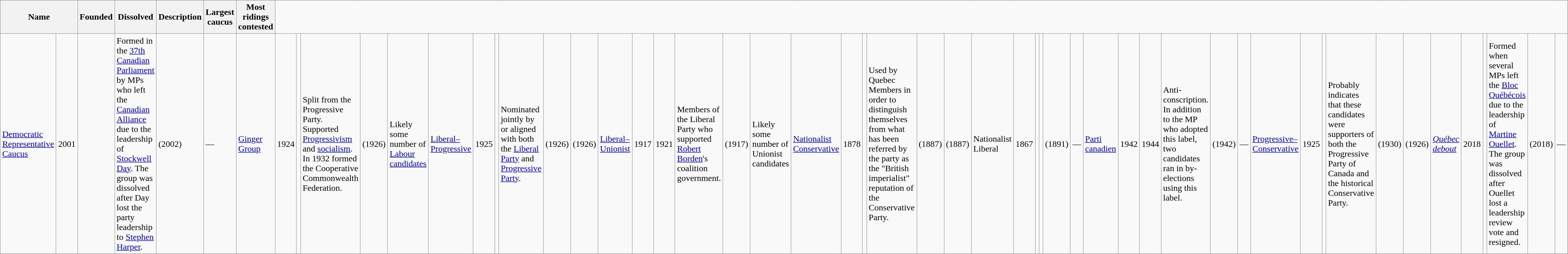<table class="wikitable sortable">
<tr>
<th colspan="2">Name</th>
<th>Founded</th>
<th>Dissolved</th>
<th class="unsortable">Description</th>
<th>Largest caucus</th>
<th>Most ridings contested</th>
</tr>
<tr>
<td><a href='#'>Democratic Representative Caucus</a></td>
<td>2001</td>
<td></td>
<td>Formed in the <a href='#'>37th Canadian Parliament</a> by MPs who left the <a href='#'>Canadian Alliance</a> due to the leadership of <a href='#'>Stockwell Day</a>. The group was dissolved after Day lost the party leadership to <a href='#'>Stephen Harper</a>.</td>
<td> (2002)</td>
<td>—<br></td>
<td><a href='#'>Ginger Group</a></td>
<td>1924</td>
<td></td>
<td>Split from the Progressive Party. Supported <a href='#'>Progressivism</a> and <a href='#'>socialism</a>. In 1932 formed the Cooperative Commonwealth Federation.</td>
<td> (1926)</td>
<td>Likely some number of <a href='#'>Labour candidates</a><br></td>
<td><a href='#'>Liberal–Progressive</a></td>
<td>1925</td>
<td></td>
<td>Nominated jointly by or aligned with both the <a href='#'>Liberal Party</a> and <a href='#'>Progressive Party</a>.</td>
<td> (1926)</td>
<td> (1926)<br></td>
<td><a href='#'>Liberal–Unionist</a></td>
<td>1917</td>
<td>1921</td>
<td>Members of the Liberal Party who supported <a href='#'>Robert Borden</a>'s coalition government.</td>
<td> (1917)</td>
<td>Likely some number of Unionist candidates<br></td>
<td><a href='#'>Nationalist Conservative</a></td>
<td>1878</td>
<td></td>
<td>Used by Quebec Members in order to distinguish themselves from what has been referred by the party as the "British imperialist" reputation of the Conservative Party.</td>
<td> (1887)</td>
<td> (1887)<br></td>
<td>Nationalist Liberal</td>
<td>1867</td>
<td></td>
<td></td>
<td> (1891)</td>
<td>—<br></td>
<td><a href='#'>Parti canadien</a></td>
<td>1942</td>
<td>1944</td>
<td>Anti-conscription. In addition to the MP who adopted this label, two candidates ran in by-elections using this label.</td>
<td> (1942)</td>
<td>—<br></td>
<td><a href='#'>Progressive–Conservative</a></td>
<td>1925</td>
<td></td>
<td>Probably indicates that these candidates were supporters of both the Progressive Party of Canada and the historical Conservative Party.</td>
<td> (1930)</td>
<td> (1926)<br></td>
<td><em> <a href='#'>Québec debout</a></em></td>
<td>2018</td>
<td></td>
<td>Formed when several MPs left the <a href='#'>Bloc Québécois</a> due to the leadership of <a href='#'>Martine Ouellet</a>. The group was dissolved after Ouellet lost a leadership review vote and resigned.</td>
<td> (2018)</td>
<td>—</td>
</tr>
</table>
